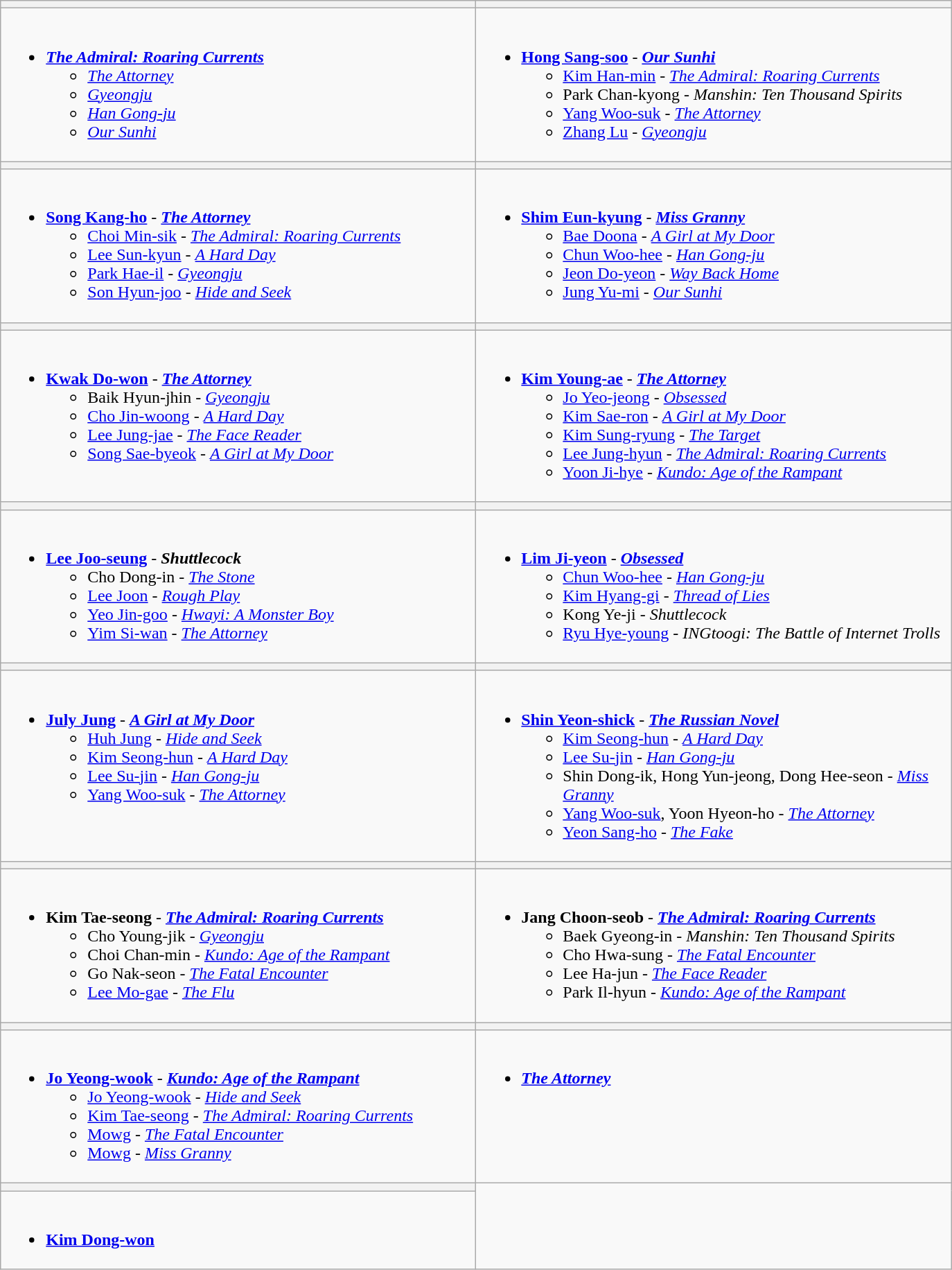<table class="wikitable">
<tr>
<th style="width:450px;"></th>
<th style="width:450px;"></th>
</tr>
<tr>
<td valign="top"><br><ul><li><strong><em><a href='#'>The Admiral: Roaring Currents</a></em></strong><ul><li><em><a href='#'>The Attorney</a></em></li><li><em><a href='#'>Gyeongju</a></em></li><li><em><a href='#'>Han Gong-ju</a></em></li><li><em><a href='#'>Our Sunhi</a></em></li></ul></li></ul></td>
<td valign="top"><br><ul><li><strong><a href='#'>Hong Sang-soo</a></strong> - <strong><em><a href='#'>Our Sunhi</a></em></strong><ul><li><a href='#'>Kim Han-min</a> - <em><a href='#'>The Admiral: Roaring Currents</a></em></li><li>Park Chan-kyong - <em>Manshin: Ten Thousand Spirits</em></li><li><a href='#'>Yang Woo-suk</a> - <em><a href='#'>The Attorney</a></em></li><li><a href='#'>Zhang Lu</a> - <em><a href='#'>Gyeongju</a></em></li></ul></li></ul></td>
</tr>
<tr>
<th></th>
<th></th>
</tr>
<tr>
<td valign="top"><br><ul><li><strong><a href='#'>Song Kang-ho</a></strong> - <strong><em><a href='#'>The Attorney</a></em></strong><ul><li><a href='#'>Choi Min-sik</a> - <em><a href='#'>The Admiral: Roaring Currents</a></em></li><li><a href='#'>Lee Sun-kyun</a> - <em><a href='#'>A Hard Day</a></em></li><li><a href='#'>Park Hae-il</a> - <em><a href='#'>Gyeongju</a></em></li><li><a href='#'>Son Hyun-joo</a> - <em><a href='#'>Hide and Seek</a></em></li></ul></li></ul></td>
<td valign="top"><br><ul><li><strong><a href='#'>Shim Eun-kyung</a></strong> - <strong><em><a href='#'>Miss Granny</a></em></strong><ul><li><a href='#'>Bae Doona</a> - <em><a href='#'>A Girl at My Door</a></em></li><li><a href='#'>Chun Woo-hee</a> - <em><a href='#'>Han Gong-ju</a></em></li><li><a href='#'>Jeon Do-yeon</a> - <em><a href='#'>Way Back Home</a></em></li><li><a href='#'>Jung Yu-mi</a> - <em><a href='#'>Our Sunhi</a></em></li></ul></li></ul></td>
</tr>
<tr>
<th></th>
<th></th>
</tr>
<tr>
<td valign="top"><br><ul><li><strong><a href='#'>Kwak Do-won</a></strong> - <strong><em><a href='#'>The Attorney</a></em></strong><ul><li>Baik Hyun-jhin - <em><a href='#'>Gyeongju</a></em></li><li><a href='#'>Cho Jin-woong</a> - <em><a href='#'>A Hard Day</a></em></li><li><a href='#'>Lee Jung-jae</a> - <em><a href='#'>The Face Reader</a></em></li><li><a href='#'>Song Sae-byeok</a> - <em><a href='#'>A Girl at My Door</a></em></li></ul></li></ul></td>
<td valign="top"><br><ul><li><strong><a href='#'>Kim Young-ae</a></strong> - <strong><em><a href='#'>The Attorney</a></em></strong><ul><li><a href='#'>Jo Yeo-jeong</a> - <em><a href='#'>Obsessed</a></em></li><li><a href='#'>Kim Sae-ron</a> - <em><a href='#'>A Girl at My Door</a></em></li><li><a href='#'>Kim Sung-ryung</a> - <em><a href='#'>The Target</a></em></li><li><a href='#'>Lee Jung-hyun</a> - <em><a href='#'>The Admiral: Roaring Currents</a></em></li><li><a href='#'>Yoon Ji-hye</a> - <em><a href='#'>Kundo: Age of the Rampant</a></em></li></ul></li></ul></td>
</tr>
<tr>
<th></th>
<th></th>
</tr>
<tr>
<td valign="top"><br><ul><li><strong><a href='#'>Lee Joo-seung</a></strong>  - <strong><em>Shuttlecock</em></strong><ul><li>Cho Dong-in - <em><a href='#'>The Stone</a></em></li><li><a href='#'>Lee Joon</a> - <em><a href='#'>Rough Play</a></em></li><li><a href='#'>Yeo Jin-goo</a> - <em><a href='#'>Hwayi: A Monster Boy</a></em></li><li><a href='#'>Yim Si-wan</a> - <em><a href='#'>The Attorney</a></em></li></ul></li></ul></td>
<td valign="top"><br><ul><li><strong><a href='#'>Lim Ji-yeon</a></strong> - <strong><em><a href='#'>Obsessed</a></em></strong><ul><li><a href='#'>Chun Woo-hee</a> - <em><a href='#'>Han Gong-ju</a></em></li><li><a href='#'>Kim Hyang-gi</a> - <em><a href='#'>Thread of Lies</a></em></li><li>Kong Ye-ji - <em>Shuttlecock</em></li><li><a href='#'>Ryu Hye-young</a> - <em>INGtoogi: The Battle of Internet Trolls</em></li></ul></li></ul></td>
</tr>
<tr>
<th></th>
<th></th>
</tr>
<tr>
<td valign="top"><br><ul><li><strong><a href='#'>July Jung</a></strong>  - <strong><em><a href='#'>A Girl at My Door</a></em></strong><ul><li><a href='#'>Huh Jung</a> - <em><a href='#'>Hide and Seek</a></em></li><li><a href='#'>Kim Seong-hun</a> - <em><a href='#'>A Hard Day</a></em></li><li><a href='#'>Lee Su-jin</a> - <em><a href='#'>Han Gong-ju</a></em></li><li><a href='#'>Yang Woo-suk</a> - <em><a href='#'>The Attorney</a></em></li></ul></li></ul></td>
<td valign="top"><br><ul><li><strong><a href='#'>Shin Yeon-shick</a></strong> - <strong><em><a href='#'>The Russian Novel</a></em></strong><ul><li><a href='#'>Kim Seong-hun</a> - <em><a href='#'>A Hard Day</a></em></li><li><a href='#'>Lee Su-jin</a> - <em><a href='#'>Han Gong-ju</a></em></li><li>Shin Dong-ik, Hong Yun-jeong, Dong Hee-seon - <em><a href='#'>Miss Granny</a></em></li><li><a href='#'>Yang Woo-suk</a>, Yoon Hyeon-ho - <em><a href='#'>The Attorney</a></em></li><li><a href='#'>Yeon Sang-ho</a> - <em><a href='#'>The Fake</a></em></li></ul></li></ul></td>
</tr>
<tr>
<th></th>
<th></th>
</tr>
<tr>
<td valign="top"><br><ul><li><strong>Kim Tae-seong</strong> - <strong><em><a href='#'>The Admiral: Roaring Currents</a></em></strong><ul><li>Cho Young-jik - <em><a href='#'>Gyeongju</a></em></li><li>Choi Chan-min - <em><a href='#'>Kundo: Age of the Rampant</a></em></li><li>Go Nak-seon - <em><a href='#'>The Fatal Encounter</a></em></li><li><a href='#'>Lee Mo-gae</a> - <em><a href='#'>The Flu</a></em></li></ul></li></ul></td>
<td valign="top"><br><ul><li><strong>Jang Choon-seob</strong> - <strong><em><a href='#'>The Admiral: Roaring Currents</a></em></strong><ul><li>Baek Gyeong-in - <em>Manshin: Ten Thousand Spirits</em></li><li>Cho Hwa-sung - <em><a href='#'>The Fatal Encounter</a></em></li><li>Lee Ha-jun - <em><a href='#'>The Face Reader</a></em></li><li>Park Il-hyun - <em><a href='#'>Kundo: Age of the Rampant</a></em></li></ul></li></ul></td>
</tr>
<tr>
<th></th>
<th></th>
</tr>
<tr>
<td valign="top"><br><ul><li><strong><a href='#'>Jo Yeong-wook</a></strong> - <strong><em><a href='#'>Kundo: Age of the Rampant</a></em></strong><ul><li><a href='#'>Jo Yeong-wook</a> - <em><a href='#'>Hide and Seek</a></em></li><li><a href='#'>Kim Tae-seong</a> - <em><a href='#'>The Admiral: Roaring Currents</a></em></li><li><a href='#'>Mowg</a> - <em><a href='#'>The Fatal Encounter</a></em></li><li><a href='#'>Mowg</a> - <em><a href='#'>Miss Granny</a></em></li></ul></li></ul></td>
<td valign="top"><br><ul><li><strong><em><a href='#'>The Attorney</a></em></strong></li></ul></td>
</tr>
<tr>
<th></th>
</tr>
<tr>
<td valign="top"><br><ul><li><strong><a href='#'>Kim Dong-won</a></strong></li></ul></td>
</tr>
</table>
